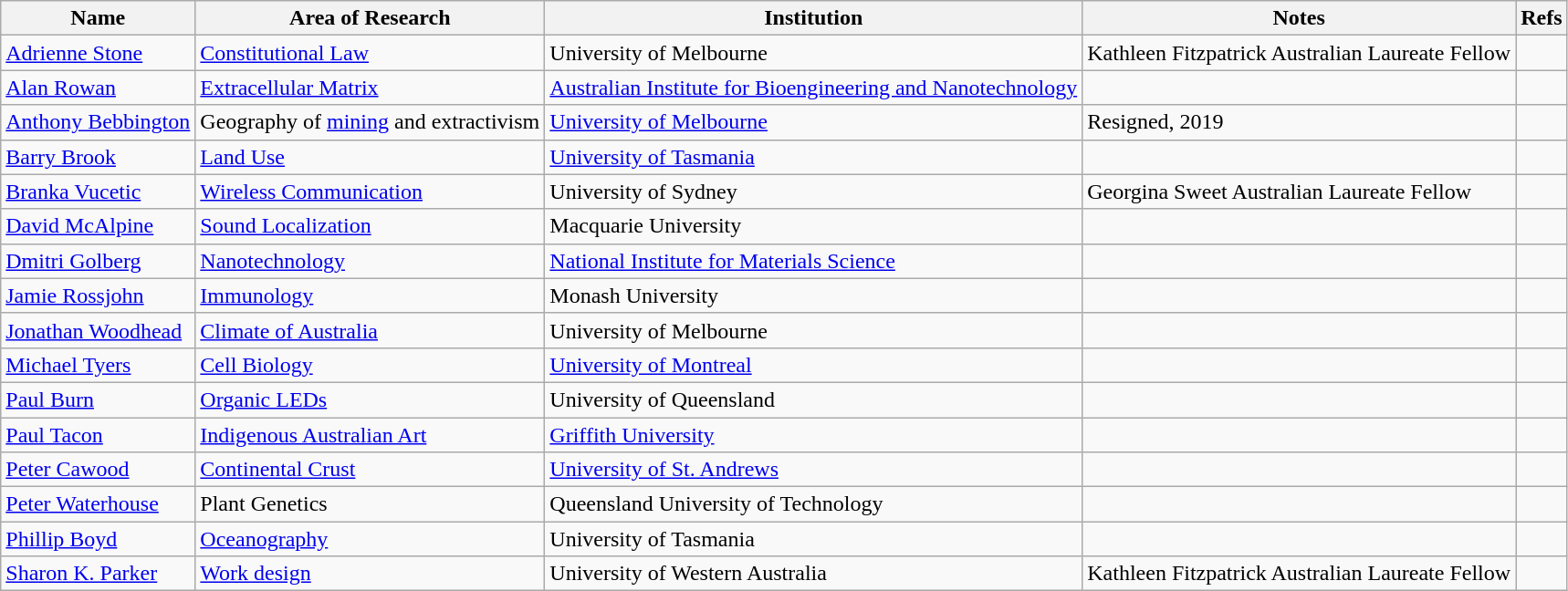<table class="wikitable">
<tr>
<th>Name</th>
<th>Area of Research</th>
<th>Institution</th>
<th>Notes</th>
<th>Refs</th>
</tr>
<tr>
<td><a href='#'>Adrienne Stone</a></td>
<td><a href='#'>Constitutional Law</a></td>
<td>University of Melbourne</td>
<td>Kathleen Fitzpatrick Australian Laureate Fellow</td>
<td></td>
</tr>
<tr>
<td><a href='#'>Alan Rowan</a></td>
<td><a href='#'>Extracellular Matrix</a></td>
<td><a href='#'>Australian Institute for Bioengineering and Nanotechnology</a></td>
<td></td>
<td></td>
</tr>
<tr>
<td><a href='#'>Anthony Bebbington</a></td>
<td>Geography of <a href='#'>mining</a> and extractivism</td>
<td><a href='#'>University of Melbourne</a></td>
<td>Resigned, 2019</td>
<td></td>
</tr>
<tr>
<td><a href='#'>Barry Brook</a></td>
<td><a href='#'>Land Use</a></td>
<td><a href='#'>University of Tasmania</a></td>
<td></td>
<td></td>
</tr>
<tr>
<td><a href='#'>Branka Vucetic</a></td>
<td><a href='#'>Wireless Communication</a></td>
<td>University of Sydney</td>
<td>Georgina Sweet Australian Laureate Fellow</td>
<td></td>
</tr>
<tr>
<td><a href='#'>David McAlpine</a></td>
<td><a href='#'>Sound Localization</a></td>
<td>Macquarie University</td>
<td></td>
<td></td>
</tr>
<tr>
<td><a href='#'>Dmitri Golberg</a></td>
<td><a href='#'>Nanotechnology</a></td>
<td><a href='#'>National Institute for Materials Science</a></td>
<td></td>
<td></td>
</tr>
<tr>
<td><a href='#'>Jamie Rossjohn</a></td>
<td><a href='#'>Immunology</a></td>
<td>Monash University</td>
<td></td>
<td></td>
</tr>
<tr>
<td><a href='#'>Jonathan Woodhead</a></td>
<td><a href='#'>Climate of Australia</a></td>
<td>University of Melbourne</td>
<td></td>
<td></td>
</tr>
<tr>
<td><a href='#'>Michael Tyers</a></td>
<td><a href='#'>Cell Biology</a></td>
<td><a href='#'>University of Montreal</a></td>
<td></td>
<td></td>
</tr>
<tr>
<td><a href='#'>Paul Burn</a></td>
<td><a href='#'>Organic LEDs</a></td>
<td>University of Queensland</td>
<td></td>
<td></td>
</tr>
<tr>
<td><a href='#'>Paul Tacon</a></td>
<td><a href='#'>Indigenous Australian Art</a></td>
<td><a href='#'>Griffith University</a></td>
<td></td>
<td></td>
</tr>
<tr>
<td><a href='#'>Peter Cawood</a></td>
<td><a href='#'>Continental Crust</a></td>
<td><a href='#'>University of St. Andrews</a></td>
<td></td>
<td></td>
</tr>
<tr>
<td><a href='#'>Peter Waterhouse</a></td>
<td>Plant Genetics</td>
<td>Queensland University of Technology</td>
<td></td>
<td></td>
</tr>
<tr>
<td><a href='#'>Phillip Boyd</a></td>
<td><a href='#'>Oceanography</a></td>
<td>University of Tasmania</td>
<td></td>
<td></td>
</tr>
<tr>
<td><a href='#'>Sharon K. Parker</a></td>
<td><a href='#'>Work design</a></td>
<td>University of Western Australia</td>
<td>Kathleen Fitzpatrick Australian Laureate Fellow</td>
<td></td>
</tr>
</table>
